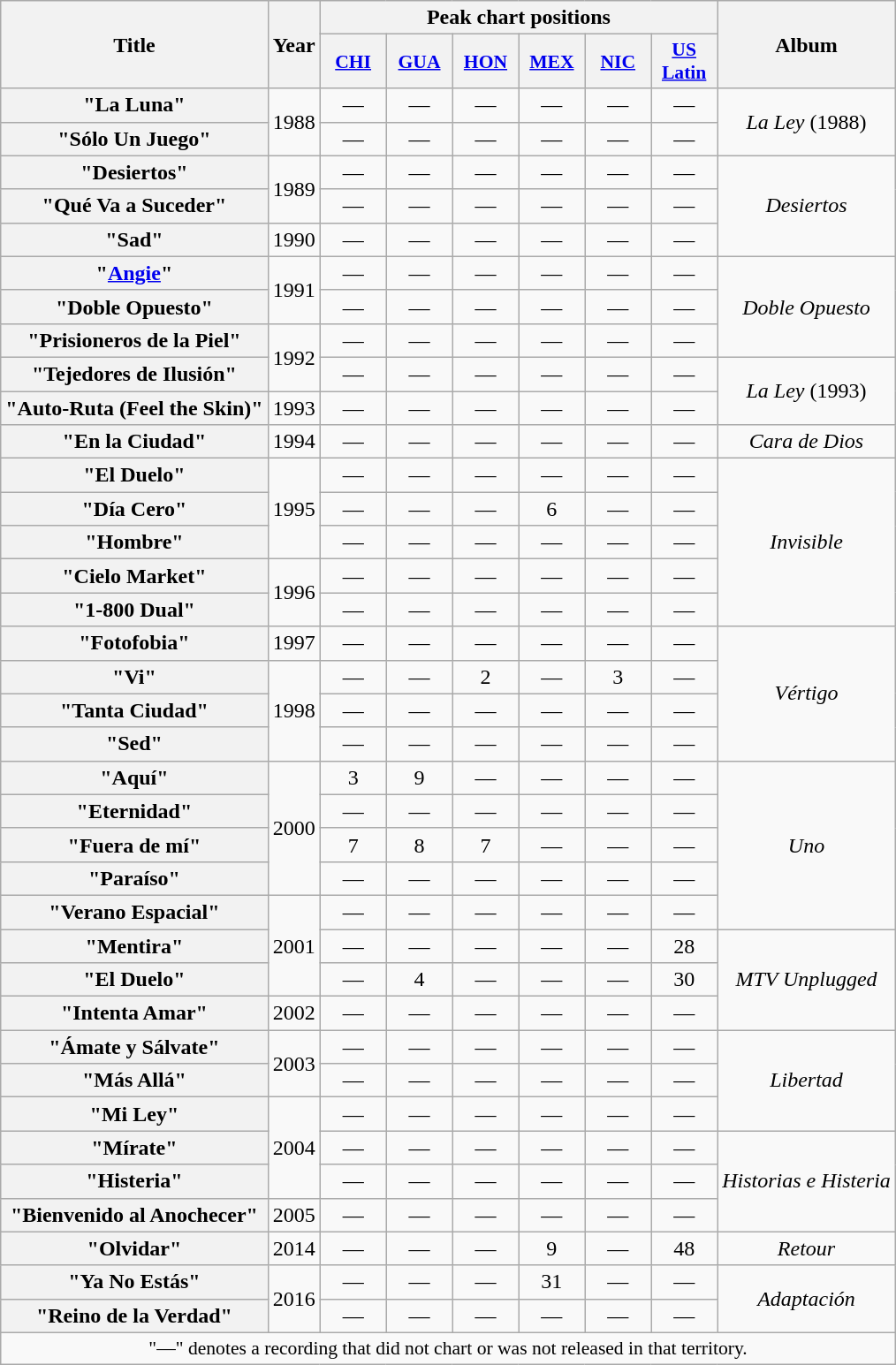<table class="wikitable plainrowheaders" style="text-align:center;">
<tr>
<th rowspan="2" scope="col">Title</th>
<th rowspan="2" scope="col">Year</th>
<th colspan="6">Peak chart positions</th>
<th rowspan="2">Album</th>
</tr>
<tr>
<th scope="col" style="width:3em;font-size:90%;"><a href='#'>CHI</a><br></th>
<th scope="col" style="width:3em;font-size:90%;"><a href='#'>GUA</a><br></th>
<th scope="col" style="width:3em;font-size:90%;"><a href='#'>HON</a><br></th>
<th scope="col" style="width:3em;font-size:90%;"><a href='#'>MEX</a><br></th>
<th scope="col" style="width:3em;font-size:90%;"><a href='#'>NIC</a><br></th>
<th scope="col" style="width:3em;font-size:90%;"><a href='#'>US<br>Latin</a><br></th>
</tr>
<tr>
<th scope="row">"La Luna"</th>
<td rowspan="2">1988</td>
<td>—</td>
<td>—</td>
<td>—</td>
<td>—</td>
<td>—</td>
<td>—</td>
<td rowspan="2"><em>La Ley</em> (1988)</td>
</tr>
<tr>
<th scope="row">"Sólo Un Juego"</th>
<td>—</td>
<td>—</td>
<td>—</td>
<td>—</td>
<td>—</td>
<td>—</td>
</tr>
<tr>
<th scope="row">"Desiertos"</th>
<td rowspan="2">1989</td>
<td>—</td>
<td>—</td>
<td>—</td>
<td>—</td>
<td>—</td>
<td>—</td>
<td rowspan="3"><em>Desiertos</em></td>
</tr>
<tr>
<th scope="row">"Qué Va a Suceder"</th>
<td>—</td>
<td>—</td>
<td>—</td>
<td>—</td>
<td>—</td>
<td>—</td>
</tr>
<tr>
<th scope="row">"Sad"</th>
<td>1990</td>
<td>—</td>
<td>—</td>
<td>—</td>
<td>—</td>
<td>—</td>
<td>—</td>
</tr>
<tr>
<th scope="row">"<a href='#'>Angie</a>"</th>
<td rowspan="2">1991</td>
<td>—</td>
<td>—</td>
<td>—</td>
<td>—</td>
<td>—</td>
<td>—</td>
<td rowspan="3"><em>Doble Opuesto</em></td>
</tr>
<tr>
<th scope="row">"Doble Opuesto"</th>
<td>—</td>
<td>—</td>
<td>—</td>
<td>—</td>
<td>—</td>
<td>—</td>
</tr>
<tr>
<th scope="row">"Prisioneros de la Piel"</th>
<td rowspan="2">1992</td>
<td>—</td>
<td>—</td>
<td>—</td>
<td>—</td>
<td>—</td>
<td>—</td>
</tr>
<tr>
<th scope="row">"Tejedores de Ilusión"</th>
<td>—</td>
<td>—</td>
<td>—</td>
<td>—</td>
<td>—</td>
<td>—</td>
<td rowspan="2"><em>La Ley</em> (1993)</td>
</tr>
<tr>
<th scope="row">"Auto-Ruta (Feel the Skin)"</th>
<td>1993</td>
<td>—</td>
<td>—</td>
<td>—</td>
<td>—</td>
<td>—</td>
<td>—</td>
</tr>
<tr>
<th scope="row">"En la Ciudad"</th>
<td>1994</td>
<td>—</td>
<td>—</td>
<td>—</td>
<td>—</td>
<td>—</td>
<td>—</td>
<td><em>Cara de Dios</em></td>
</tr>
<tr>
<th scope="row">"El Duelo"</th>
<td rowspan="3">1995</td>
<td>—</td>
<td>—</td>
<td>—</td>
<td>—</td>
<td>—</td>
<td>—</td>
<td rowspan="5"><em>Invisible</em></td>
</tr>
<tr>
<th scope="row">"Día Cero"</th>
<td>—</td>
<td>—</td>
<td>—</td>
<td>6</td>
<td>—</td>
<td>—</td>
</tr>
<tr>
<th scope="row">"Hombre"</th>
<td>—</td>
<td>—</td>
<td>—</td>
<td>—</td>
<td>—</td>
<td>—</td>
</tr>
<tr>
<th scope="row">"Cielo Market"</th>
<td rowspan="2">1996</td>
<td>—</td>
<td>—</td>
<td>—</td>
<td>—</td>
<td>—</td>
<td>—</td>
</tr>
<tr>
<th scope="row">"1-800 Dual"</th>
<td>—</td>
<td>—</td>
<td>—</td>
<td>—</td>
<td>—</td>
<td>—</td>
</tr>
<tr>
<th scope="row">"Fotofobia"</th>
<td>1997</td>
<td>—</td>
<td>—</td>
<td>—</td>
<td>—</td>
<td>—</td>
<td>—</td>
<td rowspan="4"><em>Vértigo</em></td>
</tr>
<tr>
<th scope="row">"Vi"</th>
<td rowspan="3">1998</td>
<td>—</td>
<td>—</td>
<td>2</td>
<td>—</td>
<td>3</td>
<td>—</td>
</tr>
<tr>
<th scope="row">"Tanta Ciudad"</th>
<td>—</td>
<td>—</td>
<td>—</td>
<td>—</td>
<td>—</td>
<td>—</td>
</tr>
<tr>
<th scope="row">"Sed"</th>
<td>—</td>
<td>—</td>
<td>—</td>
<td>—</td>
<td>—</td>
<td>—</td>
</tr>
<tr>
<th scope="row">"Aquí"</th>
<td rowspan="4">2000</td>
<td>3</td>
<td>9</td>
<td>—</td>
<td>—</td>
<td>—</td>
<td>—</td>
<td rowspan="5"><em>Uno</em></td>
</tr>
<tr>
<th scope="row">"Eternidad"</th>
<td>—</td>
<td>—</td>
<td>—</td>
<td>—</td>
<td>—</td>
<td>—</td>
</tr>
<tr>
<th scope="row">"Fuera de mí"</th>
<td>7</td>
<td>8</td>
<td>7</td>
<td>—</td>
<td>—</td>
<td>—</td>
</tr>
<tr>
<th scope="row">"Paraíso"</th>
<td>—</td>
<td>—</td>
<td>—</td>
<td>—</td>
<td>—</td>
<td>—</td>
</tr>
<tr>
<th scope="row">"Verano Espacial"</th>
<td rowspan="3">2001</td>
<td>—</td>
<td>—</td>
<td>—</td>
<td>—</td>
<td>—</td>
<td>—</td>
</tr>
<tr>
<th scope="row">"Mentira"</th>
<td>—</td>
<td>—</td>
<td>—</td>
<td>—</td>
<td>—</td>
<td>28</td>
<td rowspan="3"><em>MTV Unplugged</em></td>
</tr>
<tr>
<th scope="row">"El Duelo" </th>
<td>—</td>
<td>4</td>
<td>—</td>
<td>—</td>
<td>—</td>
<td>30</td>
</tr>
<tr>
<th scope="row">"Intenta Amar"</th>
<td>2002</td>
<td>—</td>
<td>—</td>
<td>—</td>
<td>—</td>
<td>—</td>
<td>—</td>
</tr>
<tr>
<th scope="row">"Ámate y Sálvate"</th>
<td rowspan="2">2003</td>
<td>—</td>
<td>—</td>
<td>—</td>
<td>—</td>
<td>—</td>
<td>—</td>
<td rowspan="3"><em>Libertad</em></td>
</tr>
<tr>
<th scope="row">"Más Allá"</th>
<td>—</td>
<td>—</td>
<td>—</td>
<td>—</td>
<td>—</td>
<td>—</td>
</tr>
<tr>
<th scope="row">"Mi Ley"</th>
<td rowspan="3">2004</td>
<td>—</td>
<td>—</td>
<td>—</td>
<td>—</td>
<td>—</td>
<td>—</td>
</tr>
<tr>
<th scope="row">"Mírate"</th>
<td>—</td>
<td>—</td>
<td>—</td>
<td>—</td>
<td>—</td>
<td>—</td>
<td rowspan="3"><em>Historias e Histeria</em></td>
</tr>
<tr>
<th scope="row">"Histeria"</th>
<td>—</td>
<td>—</td>
<td>—</td>
<td>—</td>
<td>—</td>
<td>—</td>
</tr>
<tr>
<th scope="row">"Bienvenido al Anochecer"</th>
<td>2005</td>
<td>—</td>
<td>—</td>
<td>—</td>
<td>—</td>
<td>—</td>
<td>—</td>
</tr>
<tr>
<th scope="row">"Olvidar"</th>
<td>2014</td>
<td>—</td>
<td>—</td>
<td>—</td>
<td>9</td>
<td>—</td>
<td>48</td>
<td><em>Retour</em></td>
</tr>
<tr>
<th scope="row">"Ya No Estás"</th>
<td rowspan="2">2016</td>
<td>—</td>
<td>—</td>
<td>—</td>
<td>31</td>
<td>—</td>
<td>—</td>
<td rowspan="2"><em>Adaptación</em></td>
</tr>
<tr>
<th scope="row">"Reino de la Verdad"</th>
<td>—</td>
<td>—</td>
<td>—</td>
<td>—</td>
<td>—</td>
<td>—</td>
</tr>
<tr>
<td colspan="9" style="font-size:90%">"—" denotes a recording that did not chart or was not released in that territory.</td>
</tr>
</table>
